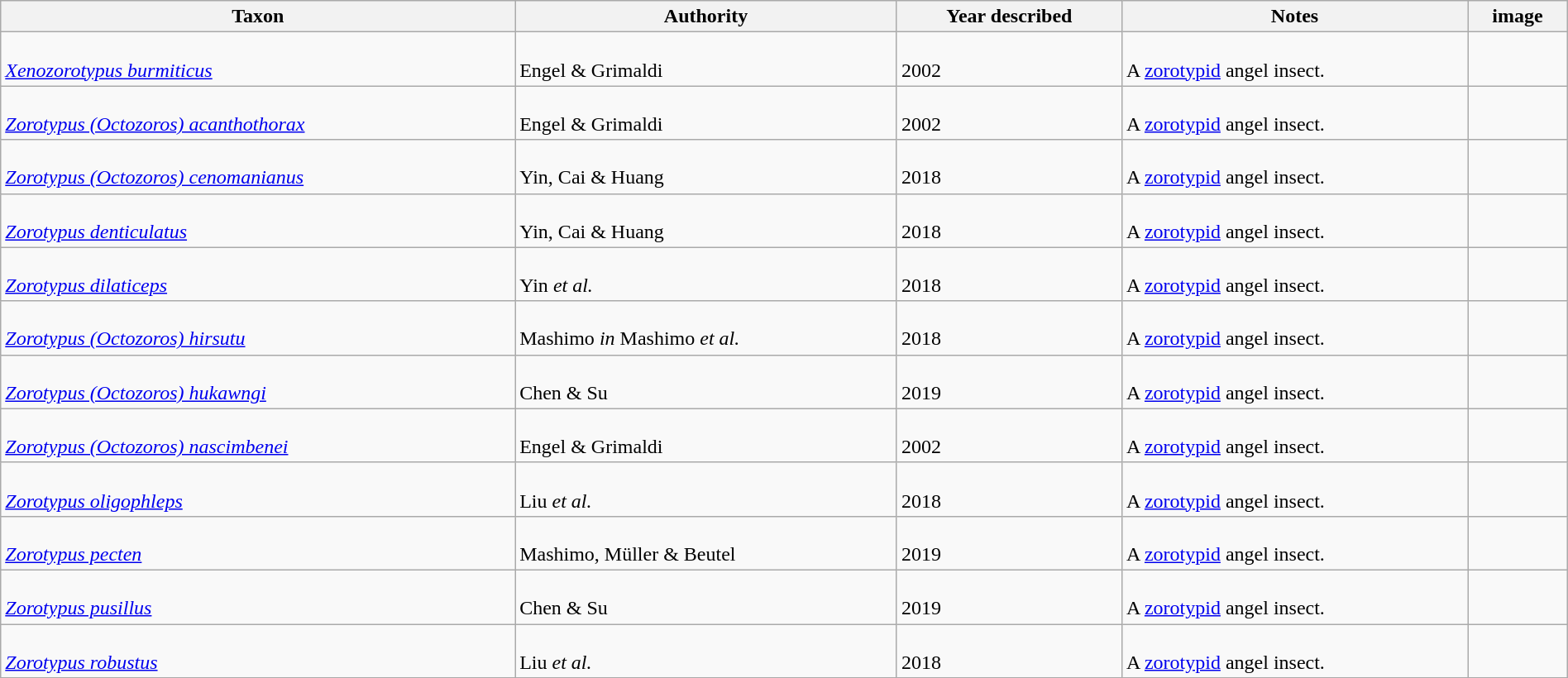<table class="wikitable sortable" align="center" width="100%">
<tr>
<th>Taxon</th>
<th>Authority</th>
<th>Year described</th>
<th>Notes</th>
<th>image</th>
</tr>
<tr>
<td><br><em><a href='#'>Xenozorotypus burmiticus</a></em></td>
<td><br>Engel & Grimaldi</td>
<td><br>2002</td>
<td><br>A <a href='#'>zorotypid</a> angel insect.</td>
<td></td>
</tr>
<tr>
<td><br><em><a href='#'>Zorotypus (Octozoros) acanthothorax</a></em></td>
<td><br>Engel & Grimaldi</td>
<td><br>2002</td>
<td><br>A <a href='#'>zorotypid</a> angel insect.</td>
<td></td>
</tr>
<tr>
<td><br><em><a href='#'>Zorotypus (Octozoros) cenomanianus</a></em></td>
<td><br>Yin, Cai & Huang</td>
<td><br>2018</td>
<td><br>A <a href='#'>zorotypid</a> angel insect.</td>
<td></td>
</tr>
<tr>
<td><br><em><a href='#'>Zorotypus denticulatus</a></em></td>
<td><br>Yin, Cai & Huang</td>
<td><br>2018</td>
<td><br>A <a href='#'>zorotypid</a> angel insect.</td>
<td></td>
</tr>
<tr>
<td><br><em><a href='#'>Zorotypus dilaticeps</a></em></td>
<td><br>Yin <em>et al.</em></td>
<td><br>2018</td>
<td><br>A <a href='#'>zorotypid</a> angel insect.</td>
<td></td>
</tr>
<tr>
<td><br><em><a href='#'>Zorotypus (Octozoros) hirsutu</a></em></td>
<td><br>Mashimo <em>in</em> Mashimo <em>et al.</em></td>
<td><br>2018</td>
<td><br>A <a href='#'>zorotypid</a> angel insect.</td>
<td><br></td>
</tr>
<tr>
<td><br><em><a href='#'>Zorotypus (Octozoros) hukawngi</a></em></td>
<td><br>Chen & Su</td>
<td><br>2019</td>
<td><br>A <a href='#'>zorotypid</a> angel insect.</td>
<td><br></td>
</tr>
<tr>
<td><br><em><a href='#'>Zorotypus (Octozoros) nascimbenei</a></em></td>
<td><br>Engel & Grimaldi</td>
<td><br>2002</td>
<td><br>A <a href='#'>zorotypid</a> angel insect.</td>
<td></td>
</tr>
<tr>
<td><br><em><a href='#'>Zorotypus oligophleps</a></em></td>
<td><br>Liu <em>et al.</em></td>
<td><br>2018</td>
<td><br>A <a href='#'>zorotypid</a> angel insect.</td>
<td></td>
</tr>
<tr>
<td><br><em><a href='#'>Zorotypus pecten</a></em></td>
<td><br>Mashimo, Müller & Beutel</td>
<td><br>2019</td>
<td><br>A <a href='#'>zorotypid</a> angel insect.</td>
<td><br></td>
</tr>
<tr>
<td><br><em><a href='#'>Zorotypus pusillus</a></em></td>
<td><br>Chen & Su</td>
<td><br>2019</td>
<td><br>A <a href='#'>zorotypid</a> angel insect.</td>
<td></td>
</tr>
<tr>
<td><br><em><a href='#'>Zorotypus robustus</a></em></td>
<td><br>Liu <em>et al.</em></td>
<td><br>2018</td>
<td><br>A <a href='#'>zorotypid</a> angel insect.</td>
<td></td>
</tr>
<tr>
</tr>
</table>
